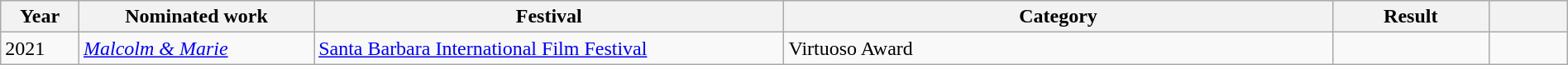<table class="wikitable plainrowheaders" style="width:100%;">
<tr>
<th style="width:5%;" scope="col">Year</th>
<th style="width:15%;" scope="col">Nominated work</th>
<th style="width:30%;" scope="col">Festival</th>
<th style="width:35%;" scope="col">Category</th>
<th style="width:10%;" scope="col">Result</th>
<th style="width:5%;" scope="col"></th>
</tr>
<tr>
<td>2021</td>
<td><em><a href='#'>Malcolm & Marie</a></em></td>
<td><a href='#'>Santa Barbara International Film Festival</a></td>
<td>Virtuoso Award</td>
<td></td>
<td style="text-align:center;"></td>
</tr>
</table>
